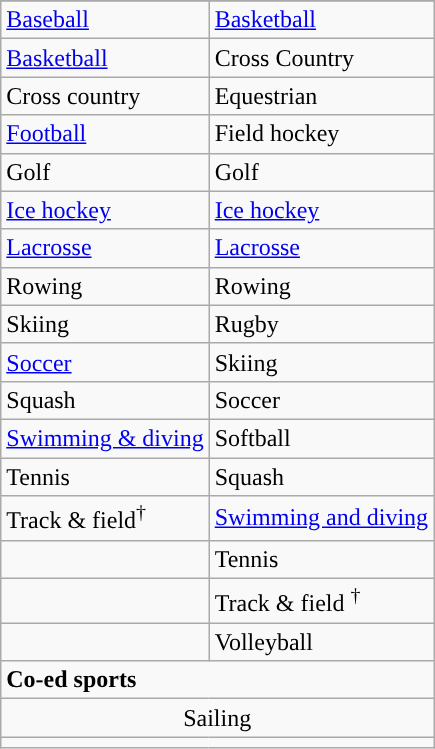<table class="wikitable" style=" ">
<tr>
</tr>
<tr>
<td><a href='#'>Baseball</a></td>
<td><a href='#'>Basketball</a></td>
</tr>
<tr>
<td><a href='#'>Basketball</a></td>
<td>Cross Country</td>
</tr>
<tr>
<td>Cross country</td>
<td>Equestrian</td>
</tr>
<tr>
<td><a href='#'>Football</a></td>
<td>Field hockey</td>
</tr>
<tr>
<td>Golf</td>
<td>Golf</td>
</tr>
<tr>
<td><a href='#'>Ice hockey</a></td>
<td><a href='#'>Ice hockey</a></td>
</tr>
<tr>
<td><a href='#'>Lacrosse</a></td>
<td><a href='#'>Lacrosse</a></td>
</tr>
<tr>
<td>Rowing</td>
<td>Rowing</td>
</tr>
<tr>
<td>Skiing</td>
<td>Rugby</td>
</tr>
<tr>
<td><a href='#'>Soccer</a></td>
<td>Skiing</td>
</tr>
<tr>
<td>Squash</td>
<td>Soccer</td>
</tr>
<tr>
<td><a href='#'>Swimming & diving</a></td>
<td>Softball</td>
</tr>
<tr>
<td>Tennis</td>
<td>Squash</td>
</tr>
<tr>
<td>Track & field<sup>†</sup></td>
<td><a href='#'>Swimming and diving</a></td>
</tr>
<tr>
<td></td>
<td>Tennis</td>
</tr>
<tr>
<td></td>
<td>Track & field <sup>†</sup></td>
</tr>
<tr>
<td></td>
<td>Volleyball</td>
</tr>
<tr>
<td colspan="2"><strong>Co-ed sports</strong></td>
</tr>
<tr style="text-align:center">
<td colspan="2">Sailing</td>
</tr>
<tr>
<td colspan="2"></td>
</tr>
</table>
